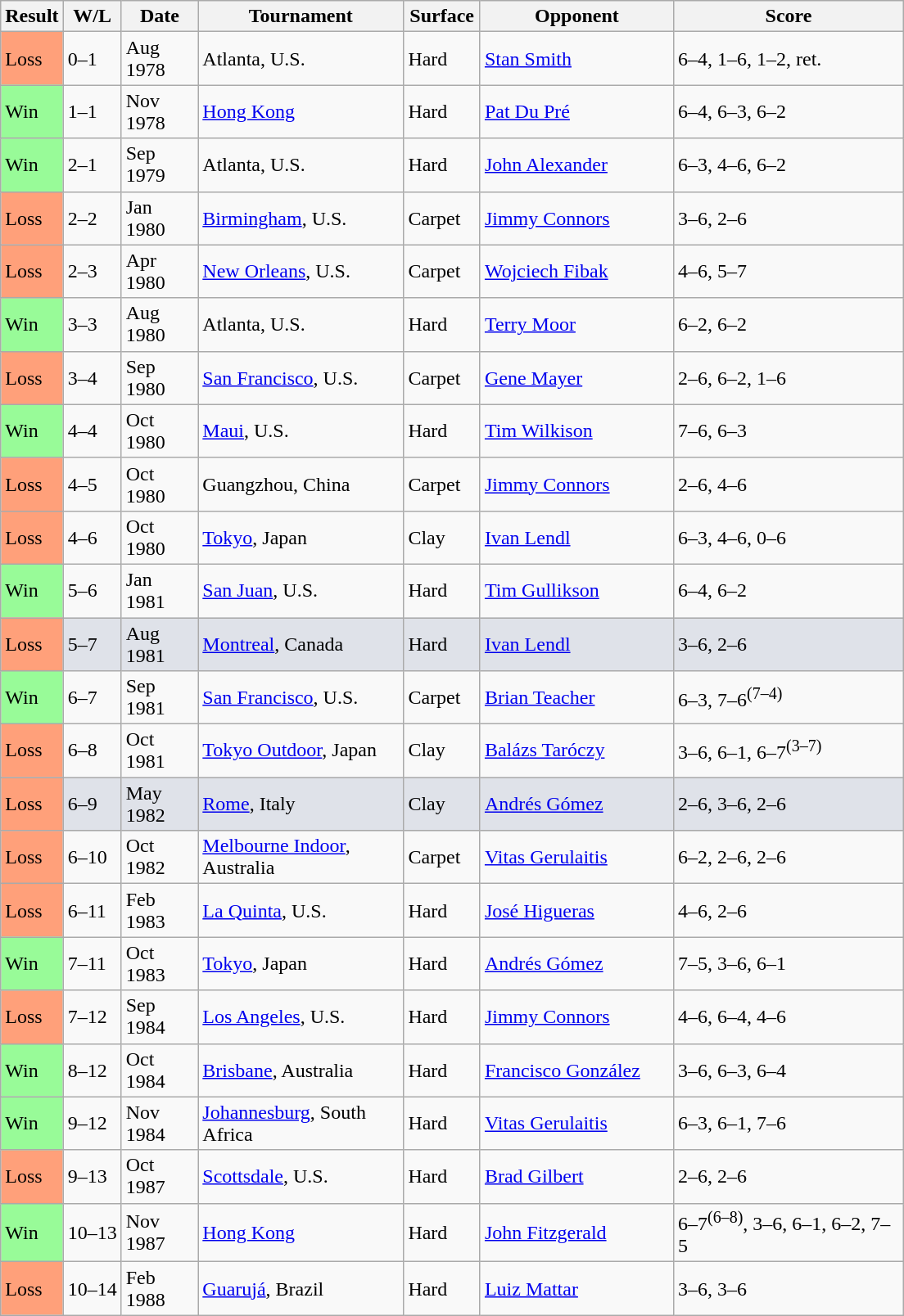<table class="sortable wikitable">
<tr>
<th style="width:40px">Result</th>
<th style="width:40px" class="unsortable">W/L</th>
<th style="width:55px">Date</th>
<th style="width:160px">Tournament</th>
<th style="width:55px">Surface</th>
<th style="width:150px">Opponent</th>
<th style="width:180px" class="unsortable">Score</th>
</tr>
<tr>
<td style="background:#ffa07a;">Loss</td>
<td>0–1</td>
<td>Aug 1978</td>
<td>Atlanta, U.S.</td>
<td>Hard</td>
<td> <a href='#'>Stan Smith</a></td>
<td>6–4, 1–6, 1–2, ret.</td>
</tr>
<tr>
<td style="background:#98fb98;">Win</td>
<td>1–1</td>
<td>Nov 1978</td>
<td><a href='#'>Hong Kong</a></td>
<td>Hard</td>
<td> <a href='#'>Pat Du Pré</a></td>
<td>6–4, 6–3, 6–2</td>
</tr>
<tr>
<td style="background:#98fb98;">Win</td>
<td>2–1</td>
<td>Sep 1979</td>
<td>Atlanta, U.S.</td>
<td>Hard</td>
<td> <a href='#'>John Alexander</a></td>
<td>6–3, 4–6, 6–2</td>
</tr>
<tr>
<td style="background:#ffa07a;">Loss</td>
<td>2–2</td>
<td>Jan 1980</td>
<td><a href='#'>Birmingham</a>, U.S.</td>
<td>Carpet</td>
<td> <a href='#'>Jimmy Connors</a></td>
<td>3–6, 2–6</td>
</tr>
<tr>
<td style="background:#ffa07a;">Loss</td>
<td>2–3</td>
<td>Apr 1980</td>
<td><a href='#'>New Orleans</a>, U.S.</td>
<td>Carpet</td>
<td> <a href='#'>Wojciech Fibak</a></td>
<td>4–6, 5–7</td>
</tr>
<tr>
<td style="background:#98fb98;">Win</td>
<td>3–3</td>
<td>Aug 1980</td>
<td>Atlanta, U.S.</td>
<td>Hard</td>
<td> <a href='#'>Terry Moor</a></td>
<td>6–2, 6–2</td>
</tr>
<tr>
<td style="background:#ffa07a;">Loss</td>
<td>3–4</td>
<td>Sep 1980</td>
<td><a href='#'>San Francisco</a>, U.S.</td>
<td>Carpet</td>
<td> <a href='#'>Gene Mayer</a></td>
<td>2–6, 6–2, 1–6</td>
</tr>
<tr>
<td style="background:#98fb98;">Win</td>
<td>4–4</td>
<td>Oct 1980</td>
<td><a href='#'>Maui</a>, U.S.</td>
<td>Hard</td>
<td> <a href='#'>Tim Wilkison</a></td>
<td>7–6, 6–3</td>
</tr>
<tr>
<td style="background:#ffa07a;">Loss</td>
<td>4–5</td>
<td>Oct 1980</td>
<td>Guangzhou, China</td>
<td>Carpet</td>
<td> <a href='#'>Jimmy Connors</a></td>
<td>2–6, 4–6</td>
</tr>
<tr>
<td style="background:#ffa07a;">Loss</td>
<td>4–6</td>
<td>Oct 1980</td>
<td><a href='#'>Tokyo</a>, Japan</td>
<td>Clay</td>
<td> <a href='#'>Ivan Lendl</a></td>
<td>6–3, 4–6, 0–6</td>
</tr>
<tr>
<td style="background:#98fb98;">Win</td>
<td>5–6</td>
<td>Jan 1981</td>
<td><a href='#'>San Juan</a>, U.S.</td>
<td>Hard</td>
<td> <a href='#'>Tim Gullikson</a></td>
<td>6–4, 6–2</td>
</tr>
<tr bgcolor=dfe2e9>
<td style="background:#ffa07a;">Loss</td>
<td>5–7</td>
<td>Aug 1981</td>
<td><a href='#'>Montreal</a>, Canada</td>
<td>Hard</td>
<td> <a href='#'>Ivan Lendl</a></td>
<td>3–6, 2–6</td>
</tr>
<tr>
<td style="background:#98fb98;">Win</td>
<td>6–7</td>
<td>Sep 1981</td>
<td><a href='#'>San Francisco</a>, U.S.</td>
<td>Carpet</td>
<td> <a href='#'>Brian Teacher</a></td>
<td>6–3, 7–6<sup>(7–4)</sup></td>
</tr>
<tr>
<td style="background:#ffa07a;">Loss</td>
<td>6–8</td>
<td>Oct 1981</td>
<td><a href='#'>Tokyo Outdoor</a>, Japan</td>
<td>Clay</td>
<td> <a href='#'>Balázs Taróczy</a></td>
<td>3–6, 6–1, 6–7<sup>(3–7)</sup></td>
</tr>
<tr bgcolor=dfe2e9>
<td style="background:#ffa07a;">Loss</td>
<td>6–9</td>
<td>May 1982</td>
<td><a href='#'>Rome</a>, Italy</td>
<td>Clay</td>
<td> <a href='#'>Andrés Gómez</a></td>
<td>2–6, 3–6, 2–6</td>
</tr>
<tr>
<td style="background:#ffa07a;">Loss</td>
<td>6–10</td>
<td>Oct 1982</td>
<td><a href='#'>Melbourne Indoor</a>, Australia</td>
<td>Carpet</td>
<td> <a href='#'>Vitas Gerulaitis</a></td>
<td>6–2, 2–6, 2–6</td>
</tr>
<tr>
<td style="background:#ffa07a;">Loss</td>
<td>6–11</td>
<td>Feb 1983</td>
<td><a href='#'>La Quinta</a>, U.S.</td>
<td>Hard</td>
<td> <a href='#'>José Higueras</a></td>
<td>4–6, 2–6</td>
</tr>
<tr>
<td style="background:#98fb98;">Win</td>
<td>7–11</td>
<td>Oct 1983</td>
<td><a href='#'>Tokyo</a>, Japan</td>
<td>Hard</td>
<td> <a href='#'>Andrés Gómez</a></td>
<td>7–5, 3–6, 6–1</td>
</tr>
<tr>
<td style="background:#ffa07a;">Loss</td>
<td>7–12</td>
<td>Sep 1984</td>
<td><a href='#'>Los Angeles</a>, U.S.</td>
<td>Hard</td>
<td> <a href='#'>Jimmy Connors</a></td>
<td>4–6, 6–4, 4–6</td>
</tr>
<tr>
<td style="background:#98fb98;">Win</td>
<td>8–12</td>
<td>Oct 1984</td>
<td><a href='#'>Brisbane</a>, Australia</td>
<td>Hard</td>
<td> <a href='#'>Francisco González</a></td>
<td>3–6, 6–3, 6–4</td>
</tr>
<tr>
<td style="background:#98fb98;">Win</td>
<td>9–12</td>
<td>Nov 1984</td>
<td><a href='#'>Johannesburg</a>, South Africa</td>
<td>Hard</td>
<td> <a href='#'>Vitas Gerulaitis</a></td>
<td>6–3, 6–1, 7–6</td>
</tr>
<tr>
<td style="background:#ffa07a;">Loss</td>
<td>9–13</td>
<td>Oct 1987</td>
<td><a href='#'>Scottsdale</a>, U.S.</td>
<td>Hard</td>
<td> <a href='#'>Brad Gilbert</a></td>
<td>2–6, 2–6</td>
</tr>
<tr>
<td style="background:#98fb98;">Win</td>
<td>10–13</td>
<td>Nov 1987</td>
<td><a href='#'>Hong Kong</a></td>
<td>Hard</td>
<td> <a href='#'>John Fitzgerald</a></td>
<td>6–7<sup>(6–8)</sup>, 3–6, 6–1, 6–2, 7–5</td>
</tr>
<tr>
<td style="background:#ffa07a;">Loss</td>
<td>10–14</td>
<td>Feb 1988</td>
<td><a href='#'>Guarujá</a>, Brazil</td>
<td>Hard</td>
<td> <a href='#'>Luiz Mattar</a></td>
<td>3–6, 3–6</td>
</tr>
</table>
